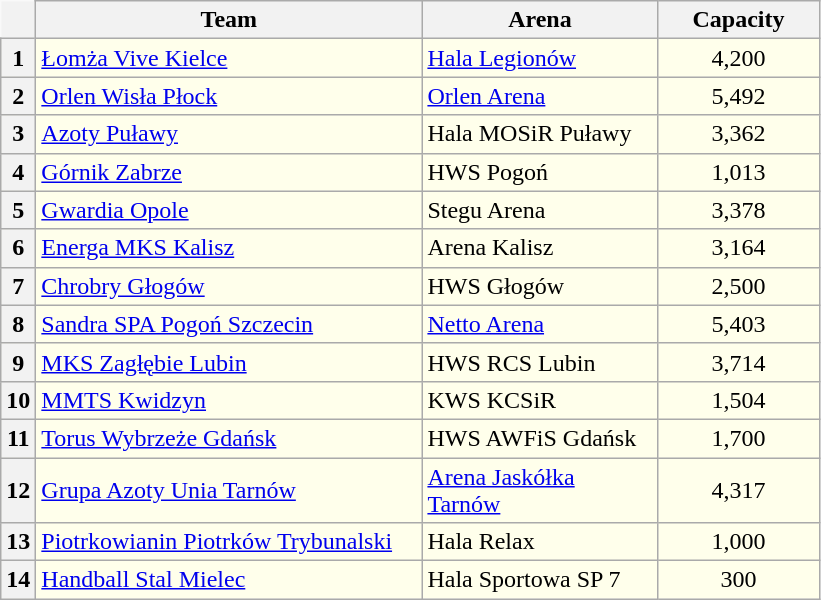<table class="wikitable" style="border:none;">
<tr>
<th style="border:none;"></th>
<th width=250px>Team</th>
<th width=150px>Arena</th>
<th width=100px>Capacity</th>
</tr>
<tr bgcolor=#FFFFEB>
<th>1</th>
<td><a href='#'>Łomża Vive Kielce</a> </td>
<td><a href='#'>Hala Legionów</a></td>
<td align="center">4,200</td>
</tr>
<tr bgcolor=#FFFFEB>
<th>2</th>
<td><a href='#'>Orlen Wisła Płock</a></td>
<td><a href='#'>Orlen Arena</a></td>
<td align="center">5,492</td>
</tr>
<tr bgcolor=#FFFFEB>
<th>3</th>
<td><a href='#'>Azoty Puławy</a></td>
<td>Hala MOSiR Puławy</td>
<td align="center">3,362</td>
</tr>
<tr bgcolor=#FFFFEB>
<th>4</th>
<td><a href='#'>Górnik Zabrze</a></td>
<td>HWS Pogoń</td>
<td align="center">1,013</td>
</tr>
<tr bgcolor=#FFFFEB>
<th>5</th>
<td><a href='#'>Gwardia Opole</a></td>
<td>Stegu Arena</td>
<td align="center">3,378</td>
</tr>
<tr bgcolor=#FFFFEB>
<th>6</th>
<td><a href='#'>Energa MKS Kalisz</a></td>
<td>Arena Kalisz</td>
<td align="center">3,164</td>
</tr>
<tr bgcolor=#FFFFEB>
<th>7</th>
<td><a href='#'>Chrobry Głogów</a></td>
<td>HWS Głogów</td>
<td align="center">2,500</td>
</tr>
<tr bgcolor=#FFFFEB>
<th>8</th>
<td><a href='#'>Sandra SPA Pogoń Szczecin</a></td>
<td><a href='#'>Netto Arena</a></td>
<td align="center">5,403</td>
</tr>
<tr bgcolor=#FFFFEB>
<th>9</th>
<td><a href='#'>MKS Zagłębie Lubin</a></td>
<td>HWS RCS Lubin</td>
<td align="center">3,714</td>
</tr>
<tr bgcolor=#FFFFEB>
<th>10</th>
<td><a href='#'>MMTS Kwidzyn</a></td>
<td>KWS KCSiR</td>
<td align="center">1,504</td>
</tr>
<tr bgcolor=#FFFFEB>
<th>11</th>
<td><a href='#'>Torus Wybrzeże Gdańsk</a></td>
<td>HWS AWFiS Gdańsk</td>
<td align="center">1,700</td>
</tr>
<tr bgcolor=#FFFFEB>
<th>12</th>
<td><a href='#'>Grupa Azoty Unia Tarnów</a></td>
<td><a href='#'>Arena Jaskółka Tarnów</a></td>
<td align="center">4,317</td>
</tr>
<tr bgcolor=#FFFFEB>
<th>13</th>
<td><a href='#'>Piotrkowianin Piotrków Trybunalski</a></td>
<td>Hala Relax</td>
<td align="center">1,000</td>
</tr>
<tr bgcolor=#FFFFEB>
<th>14</th>
<td><a href='#'>Handball Stal Mielec</a></td>
<td>Hala Sportowa SP 7</td>
<td align="center">300</td>
</tr>
</table>
